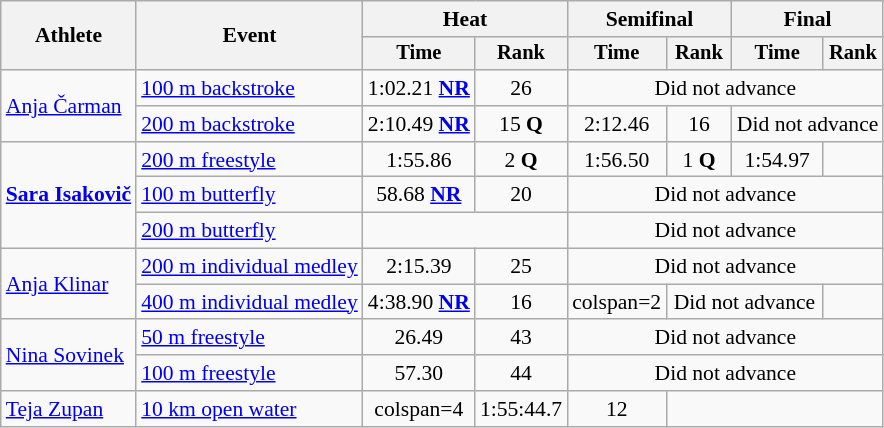<table class=wikitable style="font-size:90%">
<tr>
<th rowspan="2">Athlete</th>
<th rowspan="2">Event</th>
<th colspan="2">Heat</th>
<th colspan="2">Semifinal</th>
<th colspan="2">Final</th>
</tr>
<tr style="font-size:95%">
<th>Time</th>
<th>Rank</th>
<th>Time</th>
<th>Rank</th>
<th>Time</th>
<th>Rank</th>
</tr>
<tr align=center>
<td align=left rowspan=2><a href='#'>Anja Čarman</a></td>
<td align=left><a href='#'>100 m backstroke</a></td>
<td>1:02.21 <strong><a href='#'>NR</a></strong></td>
<td>26</td>
<td colspan=4>Did not advance</td>
</tr>
<tr align=center>
<td align=left><a href='#'>200 m backstroke</a></td>
<td>2:10.49 <strong><a href='#'>NR</a></strong></td>
<td>15 <strong>Q</strong></td>
<td>2:12.46</td>
<td>16</td>
<td colspan=2>Did not advance</td>
</tr>
<tr align=center>
<td align=left rowspan=3><strong><a href='#'>Sara Isakovič</a></strong></td>
<td align=left><a href='#'>200 m freestyle</a></td>
<td>1:55.86 </td>
<td>2 <strong>Q</strong></td>
<td>1:56.50</td>
<td>1 <strong>Q</strong></td>
<td>1:54.97</td>
<td></td>
</tr>
<tr align=center>
<td align=left><a href='#'>100 m butterfly</a></td>
<td>58.68 <strong><a href='#'>NR</a></strong></td>
<td>20</td>
<td colspan=4>Did not advance</td>
</tr>
<tr align=center>
<td align=left><a href='#'>200 m butterfly</a></td>
<td colspan=2></td>
<td colspan=4>Did not advance</td>
</tr>
<tr align=center>
<td align=left rowspan=2><a href='#'>Anja Klinar</a></td>
<td align=left><a href='#'>200 m individual medley</a></td>
<td>2:15.39</td>
<td>25</td>
<td colspan=4>Did not advance</td>
</tr>
<tr align=center>
<td align=left><a href='#'>400 m individual medley</a></td>
<td>4:38.90 <strong><a href='#'>NR</a></strong></td>
<td>16</td>
<td>colspan=2 </td>
<td colspan=2>Did not advance</td>
</tr>
<tr align=center>
<td align=left rowspan=2><a href='#'>Nina Sovinek</a></td>
<td align=left><a href='#'>50 m freestyle</a></td>
<td>26.49</td>
<td>43</td>
<td colspan=4>Did not advance</td>
</tr>
<tr align=center>
<td align=left><a href='#'>100 m freestyle</a></td>
<td>57.30</td>
<td>44</td>
<td colspan=4>Did not advance</td>
</tr>
<tr align=center>
<td align=left><a href='#'>Teja Zupan</a></td>
<td align=left><a href='#'>10 km open water</a></td>
<td>colspan=4 </td>
<td>1:55:44.7</td>
<td>12</td>
</tr>
</table>
